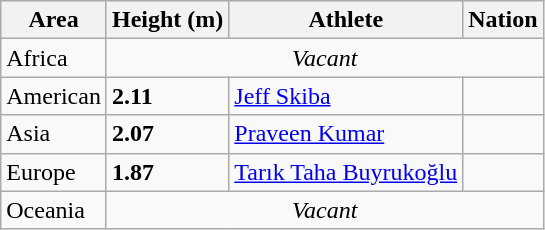<table class="wikitable">
<tr>
<th>Area</th>
<th>Height (m)</th>
<th>Athlete</th>
<th>Nation</th>
</tr>
<tr>
<td>Africa</td>
<td colspan="3" align="center"><em>Vacant</em></td>
</tr>
<tr>
<td>American</td>
<td><strong>2.11</strong></td>
<td><a href='#'>Jeff Skiba</a></td>
<td></td>
</tr>
<tr>
<td>Asia</td>
<td><strong>2.07</strong></td>
<td><a href='#'>Praveen Kumar</a></td>
<td></td>
</tr>
<tr>
<td>Europe</td>
<td><strong>1.87</strong></td>
<td><a href='#'>Tarık Taha Buyrukoğlu</a></td>
<td></td>
</tr>
<tr>
<td>Oceania</td>
<td colspan="3" align="center"><em>Vacant</em></td>
</tr>
</table>
